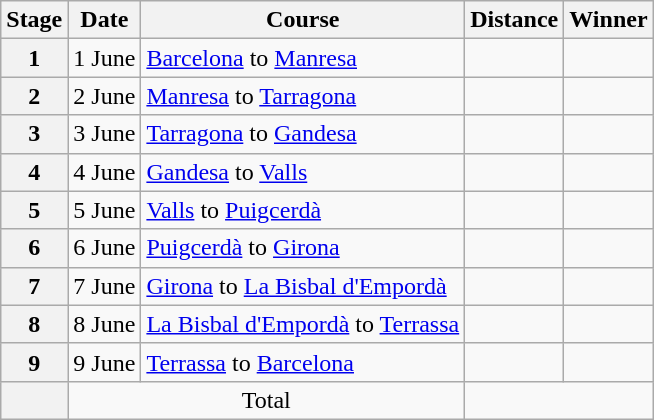<table class="wikitable">
<tr>
<th scope="col">Stage</th>
<th scope="col">Date</th>
<th scope="col">Course</th>
<th scope="col">Distance</th>
<th scope="col">Winner</th>
</tr>
<tr>
<th scope="row">1</th>
<td style="text-align:right">1 June</td>
<td><a href='#'>Barcelona</a> to <a href='#'>Manresa</a></td>
<td style="text-align:center;"></td>
<td></td>
</tr>
<tr>
<th scope="row">2</th>
<td style="text-align:right">2 June</td>
<td><a href='#'>Manresa</a> to <a href='#'>Tarragona</a></td>
<td style="text-align:center;"></td>
<td></td>
</tr>
<tr>
<th scope="row">3</th>
<td style="text-align:right">3 June</td>
<td><a href='#'>Tarragona</a> to <a href='#'>Gandesa</a></td>
<td style="text-align:center;"></td>
<td></td>
</tr>
<tr>
<th scope="row">4</th>
<td style="text-align:right">4 June</td>
<td><a href='#'>Gandesa</a> to <a href='#'>Valls</a></td>
<td style="text-align:center;"></td>
<td></td>
</tr>
<tr>
<th scope="row">5</th>
<td style="text-align:right">5 June</td>
<td><a href='#'>Valls</a> to <a href='#'>Puigcerdà</a></td>
<td style="text-align:center;"></td>
<td></td>
</tr>
<tr>
<th scope="row">6</th>
<td style="text-align:right">6 June</td>
<td><a href='#'>Puigcerdà</a> to <a href='#'>Girona</a></td>
<td style="text-align:center;"></td>
<td></td>
</tr>
<tr>
<th scope="row">7</th>
<td style="text-align:right">7 June</td>
<td><a href='#'>Girona</a> to <a href='#'>La Bisbal d'Empordà</a></td>
<td style="text-align:center;"></td>
<td></td>
</tr>
<tr>
<th scope="row">8</th>
<td style="text-align:right">8 June</td>
<td><a href='#'>La Bisbal d'Empordà</a> to <a href='#'>Terrassa</a></td>
<td style="text-align:center;"></td>
<td></td>
</tr>
<tr>
<th scope="row">9</th>
<td style="text-align:right">9 June</td>
<td><a href='#'>Terrassa</a> to <a href='#'>Barcelona</a></td>
<td style="text-align:center;"></td>
<td></td>
</tr>
<tr>
<th scope="row"></th>
<td colspan="2" style="text-align:center">Total</td>
<td colspan="5" style="text-align:center"></td>
</tr>
</table>
